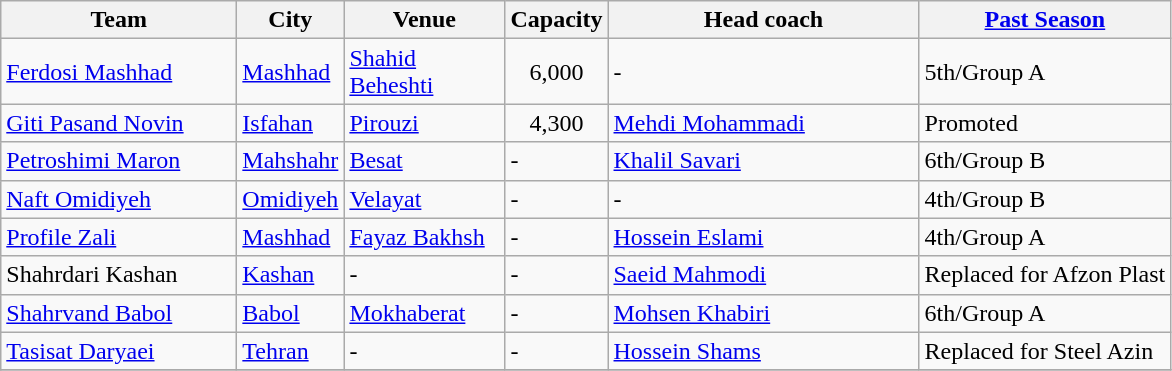<table class="wikitable sortable">
<tr>
<th width=150>Team</th>
<th width=60>City</th>
<th width=100>Venue</th>
<th>Capacity</th>
<th width=200>Head coach</th>
<th><a href='#'>Past Season</a></th>
</tr>
<tr>
<td><a href='#'>Ferdosi Mashhad</a></td>
<td><a href='#'>Mashhad</a></td>
<td><a href='#'>Shahid Beheshti</a></td>
<td align="center">6,000</td>
<td>-</td>
<td>5th/Group A</td>
</tr>
<tr>
<td><a href='#'>Giti Pasand Novin</a></td>
<td><a href='#'>Isfahan</a></td>
<td><a href='#'>Pirouzi</a></td>
<td align="center">4,300</td>
<td> <a href='#'>Mehdi Mohammadi</a></td>
<td>Promoted</td>
</tr>
<tr>
<td><a href='#'>Petroshimi Maron</a></td>
<td><a href='#'>Mahshahr</a></td>
<td><a href='#'>Besat</a></td>
<td>-</td>
<td> <a href='#'>Khalil Savari</a></td>
<td>6th/Group B</td>
</tr>
<tr>
<td><a href='#'>Naft Omidiyeh</a></td>
<td><a href='#'>Omidiyeh</a></td>
<td><a href='#'>Velayat</a></td>
<td>-</td>
<td>-</td>
<td>4th/Group B</td>
</tr>
<tr>
<td><a href='#'>Profile Zali</a></td>
<td><a href='#'>Mashhad</a></td>
<td><a href='#'>Fayaz Bakhsh</a></td>
<td>-</td>
<td> <a href='#'>Hossein Eslami</a></td>
<td>4th/Group A</td>
</tr>
<tr>
<td>Shahrdari Kashan</td>
<td><a href='#'>Kashan</a></td>
<td>-</td>
<td>-</td>
<td> <a href='#'>Saeid Mahmodi</a></td>
<td>Replaced for Afzon Plast</td>
</tr>
<tr>
<td><a href='#'>Shahrvand Babol</a></td>
<td><a href='#'>Babol</a></td>
<td><a href='#'>Mokhaberat</a></td>
<td>-</td>
<td> <a href='#'>Mohsen Khabiri</a></td>
<td>6th/Group A</td>
</tr>
<tr>
<td><a href='#'>Tasisat Daryaei</a></td>
<td><a href='#'>Tehran</a></td>
<td>-</td>
<td>-</td>
<td> <a href='#'>Hossein Shams</a></td>
<td>Replaced for Steel Azin</td>
</tr>
<tr>
</tr>
</table>
